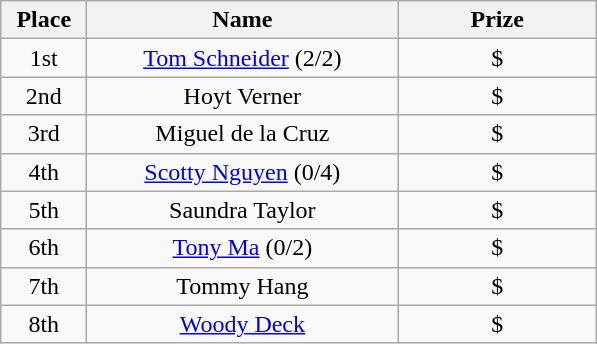<table class="wikitable" style="text-align:center">
<tr>
<th width="50">Place</th>
<th width="200">Name</th>
<th width="125">Prize</th>
</tr>
<tr>
<td>1st</td>
<td><a href='#'>Tom Schneider</a> (2/2)</td>
<td>$</td>
</tr>
<tr>
<td>2nd</td>
<td>Hoyt Verner</td>
<td>$</td>
</tr>
<tr>
<td>3rd</td>
<td>Miguel de la Cruz</td>
<td>$</td>
</tr>
<tr>
<td>4th</td>
<td><a href='#'>Scotty Nguyen</a> (0/4)</td>
<td>$</td>
</tr>
<tr>
<td>5th</td>
<td>Saundra Taylor</td>
<td>$</td>
</tr>
<tr>
<td>6th</td>
<td><a href='#'>Tony Ma</a> (0/2)</td>
<td>$</td>
</tr>
<tr>
<td>7th</td>
<td>Tommy Hang</td>
<td>$</td>
</tr>
<tr>
<td>8th</td>
<td><a href='#'>Woody Deck</a></td>
<td>$</td>
</tr>
</table>
